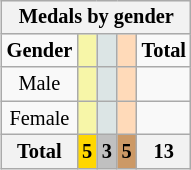<table class="wikitable" border="1" style="font-size:85%; float:right">
<tr style="background:#efefef;">
<th colspan=5><strong>Medals by gender</strong></th>
</tr>
<tr align=center>
<td><strong>Gender</strong></td>
<td bgcolor=#F7F6A8></td>
<td bgcolor=#DCE5E5></td>
<td bgcolor=#FFDAB9></td>
<td><strong>Total</strong></td>
</tr>
<tr align=center>
<td>Male</td>
<td style="background:#F7F6A8;"></td>
<td style="background:#DCE5E5;"></td>
<td style="background:#FFDAB9;"></td>
<td></td>
</tr>
<tr align=center>
<td>Female</td>
<td style="background:#F7F6A8;"></td>
<td style="background:#DCE5E5;"></td>
<td style="background:#FFDAB9;"></td>
<td></td>
</tr>
<tr align=center>
<th><strong>Total</strong></th>
<th style="background:gold;"><strong>5</strong></th>
<th style="background:silver;"><strong>3</strong></th>
<th style="background:#c96;"><strong>5</strong></th>
<th><strong>13</strong></th>
</tr>
</table>
